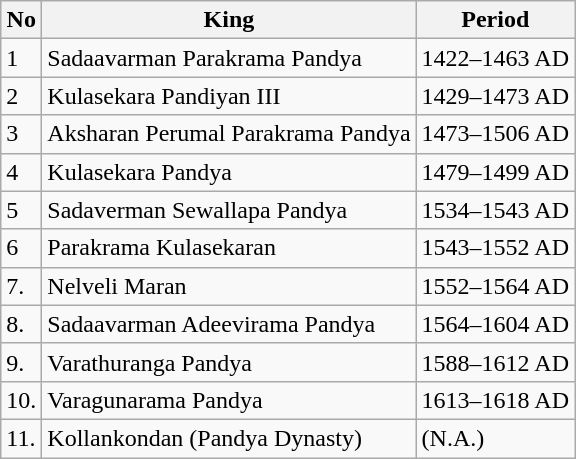<table class="wikitable">
<tr>
<th>No</th>
<th>King</th>
<th>Period</th>
</tr>
<tr>
<td>1</td>
<td>Sadaavarman Parakrama Pandya</td>
<td>1422–1463 AD</td>
</tr>
<tr>
<td>2</td>
<td>Kulasekara Pandiyan III</td>
<td>1429–1473 AD</td>
</tr>
<tr>
<td>3</td>
<td>Aksharan Perumal Parakrama Pandya</td>
<td>1473–1506 AD</td>
</tr>
<tr>
<td>4</td>
<td>Kulasekara Pandya</td>
<td>1479–1499 AD</td>
</tr>
<tr>
<td>5</td>
<td>Sadaverman Sewallapa Pandya</td>
<td>1534–1543 AD</td>
</tr>
<tr>
<td>6</td>
<td>Parakrama Kulasekaran</td>
<td>1543–1552 AD</td>
</tr>
<tr>
<td>7.</td>
<td>Nelveli Maran</td>
<td>1552–1564 AD</td>
</tr>
<tr>
<td>8.</td>
<td>Sadaavarman Adeevirama Pandya</td>
<td>1564–1604 AD</td>
</tr>
<tr>
<td>9.</td>
<td>Varathuranga Pandya</td>
<td>1588–1612 AD</td>
</tr>
<tr>
<td>10.</td>
<td>Varagunarama Pandya</td>
<td>1613–1618 AD</td>
</tr>
<tr>
<td>11.</td>
<td>Kollankondan (Pandya Dynasty)</td>
<td>(N.A.)</td>
</tr>
</table>
